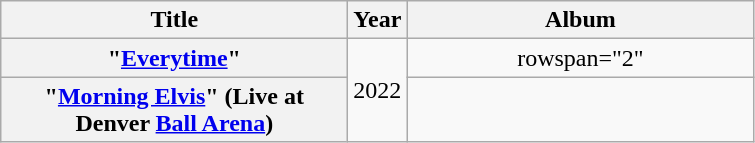<table class="wikitable plainrowheaders" style="text-align:center;">
<tr>
<th scope="col" style="width:14em;">Title</th>
<th scope="col" style="width:1em;">Year</th>
<th scope="col" style="width:14em;">Album</th>
</tr>
<tr>
<th scope="row">"<a href='#'>Everytime</a>"<br></th>
<td rowspan="2">2022</td>
<td>rowspan="2" </td>
</tr>
<tr>
<th scope="row">"<a href='#'>Morning Elvis</a>" (Live at Denver <a href='#'>Ball Arena</a>)<br></th>
</tr>
</table>
